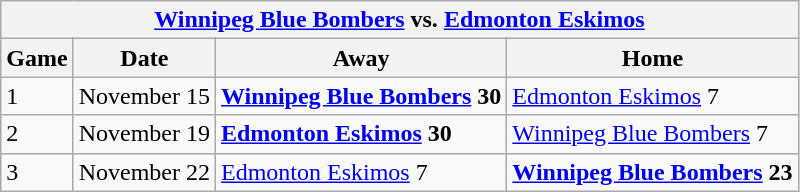<table class="wikitable">
<tr>
<th colspan="4"><a href='#'>Winnipeg Blue Bombers</a> vs. <a href='#'>Edmonton Eskimos</a></th>
</tr>
<tr>
<th>Game</th>
<th>Date</th>
<th>Away</th>
<th>Home</th>
</tr>
<tr>
<td>1</td>
<td>November 15</td>
<td><strong><a href='#'>Winnipeg Blue Bombers</a> 30</strong></td>
<td><a href='#'>Edmonton Eskimos</a> 7</td>
</tr>
<tr>
<td>2</td>
<td>November 19</td>
<td><strong><a href='#'>Edmonton Eskimos</a> 30</strong></td>
<td><a href='#'>Winnipeg Blue Bombers</a> 7</td>
</tr>
<tr>
<td>3</td>
<td>November 22</td>
<td><a href='#'>Edmonton Eskimos</a> 7</td>
<td><strong><a href='#'>Winnipeg Blue Bombers</a> 23</strong></td>
</tr>
</table>
